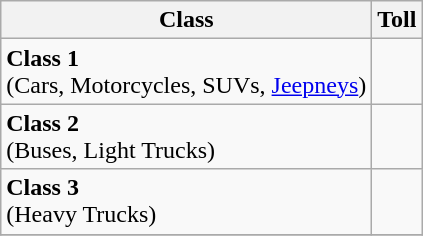<table class="wikitable">
<tr>
<th>Class</th>
<th>Toll</th>
</tr>
<tr>
<td><strong>Class 1</strong><br>(Cars, Motorcycles, SUVs, <a href='#'>Jeepneys</a>)</td>
<td></td>
</tr>
<tr>
<td><strong>Class 2</strong><br>(Buses, Light Trucks)</td>
<td></td>
</tr>
<tr>
<td><strong>Class 3</strong><br>(Heavy Trucks)</td>
<td></td>
</tr>
<tr>
</tr>
</table>
